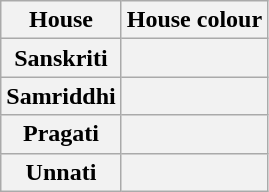<table class="wikitable">
<tr>
<th>House</th>
<th>House colour</th>
</tr>
<tr>
<th>Sanskriti</th>
<th></th>
</tr>
<tr>
<th>Samriddhi</th>
<th></th>
</tr>
<tr>
<th>Pragati</th>
<th></th>
</tr>
<tr>
<th>Unnati</th>
<th></th>
</tr>
</table>
